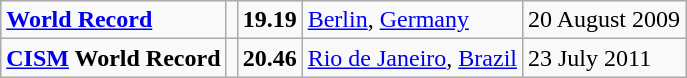<table class="wikitable">
<tr>
<td><strong><a href='#'>World Record</a></strong></td>
<td></td>
<td><strong>19.19</strong></td>
<td><a href='#'>Berlin</a>, <a href='#'>Germany</a></td>
<td>20 August 2009</td>
</tr>
<tr>
<td><strong><a href='#'>CISM</a> World Record</strong></td>
<td></td>
<td><strong>20.46</strong></td>
<td><a href='#'>Rio de Janeiro</a>, <a href='#'>Brazil</a></td>
<td>23 July 2011</td>
</tr>
</table>
